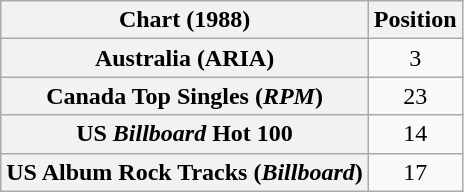<table class="wikitable sortable plainrowheaders" style="text-align:center">
<tr>
<th scope="col">Chart (1988)</th>
<th scope="col">Position</th>
</tr>
<tr>
<th scope="row">Australia (ARIA)</th>
<td>3</td>
</tr>
<tr>
<th scope="row">Canada Top Singles (<em>RPM</em>)</th>
<td>23</td>
</tr>
<tr>
<th scope="row">US <em>Billboard</em> Hot 100</th>
<td>14</td>
</tr>
<tr>
<th scope="row">US Album Rock Tracks (<em>Billboard</em>)</th>
<td>17</td>
</tr>
</table>
